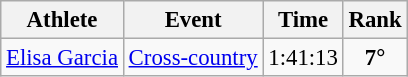<table class=wikitable style="font-size:95%">
<tr>
<th>Athlete</th>
<th>Event</th>
<th>Time</th>
<th>Rank</th>
</tr>
<tr>
<td><a href='#'>Elisa Garcia</a></td>
<td align=center><a href='#'>Cross-country</a></td>
<td align=center>1:41:13</td>
<td align=center><strong>7°</strong></td>
</tr>
</table>
